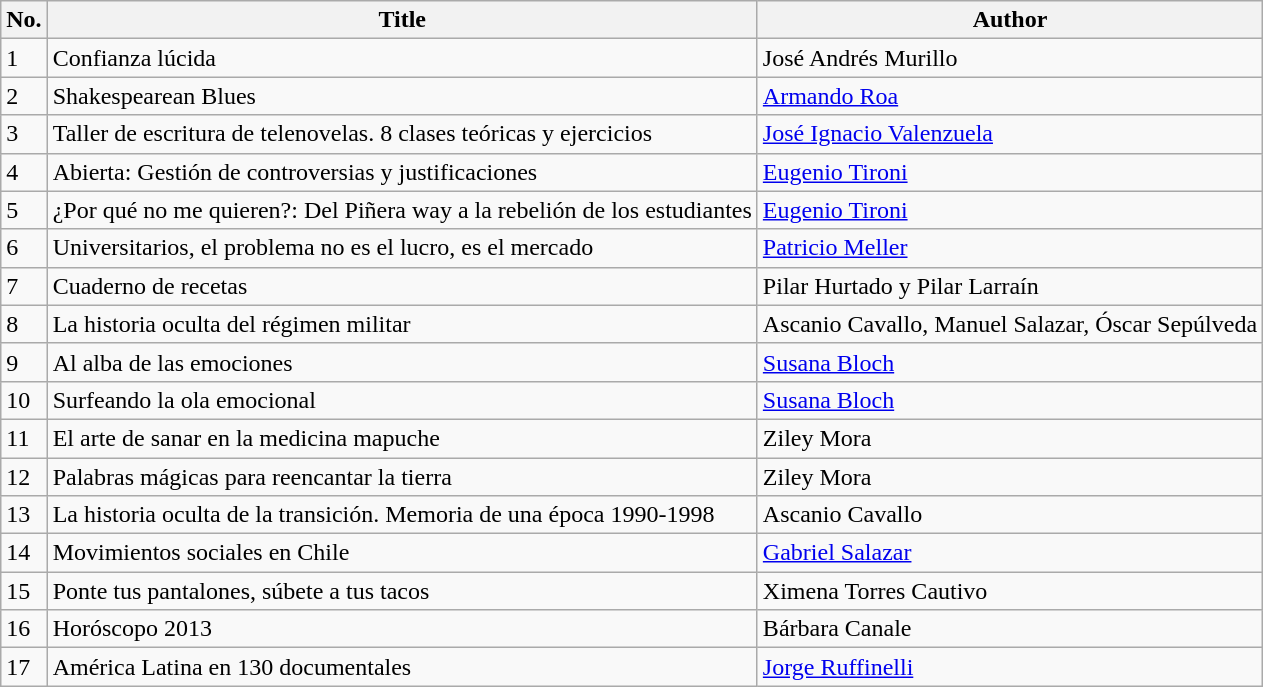<table class="wikitable">
<tr>
<th>No.</th>
<th>Title</th>
<th>Author</th>
</tr>
<tr>
<td>1</td>
<td>Confianza lúcida</td>
<td>José Andrés Murillo</td>
</tr>
<tr>
<td>2</td>
<td>Shakespearean Blues</td>
<td><a href='#'>Armando Roa</a></td>
</tr>
<tr>
<td>3</td>
<td>Taller de escritura de telenovelas. 8 clases teóricas y ejercicios</td>
<td><a href='#'>José Ignacio Valenzuela</a></td>
</tr>
<tr>
<td>4</td>
<td>Abierta: Gestión de controversias y justificaciones</td>
<td><a href='#'>Eugenio Tironi</a></td>
</tr>
<tr>
<td>5</td>
<td>¿Por qué no me quieren?: Del Piñera way a la rebelión de los estudiantes</td>
<td><a href='#'>Eugenio Tironi</a></td>
</tr>
<tr>
<td>6</td>
<td>Universitarios, el problema no es el lucro, es el mercado</td>
<td><a href='#'>Patricio Meller</a></td>
</tr>
<tr>
<td>7</td>
<td>Cuaderno de recetas</td>
<td>Pilar Hurtado y Pilar Larraín</td>
</tr>
<tr>
<td>8</td>
<td>La historia oculta del régimen militar</td>
<td>Ascanio Cavallo, Manuel Salazar, Óscar Sepúlveda</td>
</tr>
<tr>
<td>9</td>
<td>Al alba de las emociones</td>
<td><a href='#'>Susana Bloch</a></td>
</tr>
<tr>
<td>10</td>
<td>Surfeando la ola emocional</td>
<td><a href='#'>Susana Bloch</a></td>
</tr>
<tr>
<td>11</td>
<td>El arte de sanar en la medicina mapuche</td>
<td>Ziley Mora</td>
</tr>
<tr>
<td>12</td>
<td>Palabras mágicas para reencantar la tierra</td>
<td>Ziley Mora</td>
</tr>
<tr>
<td>13</td>
<td>La historia oculta de la transición. Memoria de una época 1990-1998</td>
<td>Ascanio Cavallo</td>
</tr>
<tr>
<td>14</td>
<td>Movimientos sociales en Chile</td>
<td><a href='#'>Gabriel Salazar</a></td>
</tr>
<tr>
<td>15</td>
<td>Ponte tus pantalones, súbete a tus tacos</td>
<td>Ximena Torres Cautivo</td>
</tr>
<tr>
<td>16</td>
<td>Horóscopo 2013</td>
<td>Bárbara Canale</td>
</tr>
<tr>
<td>17</td>
<td>América Latina en 130 documentales</td>
<td><a href='#'>Jorge Ruffinelli</a></td>
</tr>
</table>
